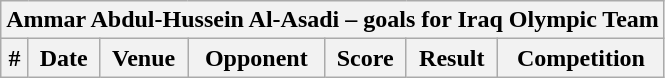<table class="wikitable" style="font-size:100%;">
<tr>
<th colspan="7"><strong>Ammar Abdul-Hussein Al-Asadi – goals for Iraq Olympic Team</strong></th>
</tr>
<tr>
<th>#</th>
<th>Date</th>
<th>Venue</th>
<th>Opponent</th>
<th>Score</th>
<th>Result</th>
<th>Competition<br>
</th>
</tr>
</table>
